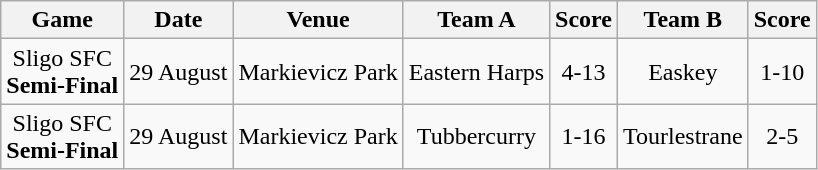<table class="wikitable">
<tr>
<th>Game</th>
<th>Date</th>
<th>Venue</th>
<th>Team A</th>
<th>Score</th>
<th>Team B</th>
<th>Score</th>
</tr>
<tr align="center">
<td>Sligo SFC<br><strong>Semi-Final</strong></td>
<td>29 August</td>
<td>Markievicz Park</td>
<td>Eastern Harps</td>
<td>4-13</td>
<td>Easkey</td>
<td>1-10</td>
</tr>
<tr align="center">
<td>Sligo SFC<br><strong>Semi-Final</strong></td>
<td>29 August</td>
<td>Markievicz Park</td>
<td>Tubbercurry</td>
<td>1-16</td>
<td>Tourlestrane</td>
<td>2-5</td>
</tr>
</table>
